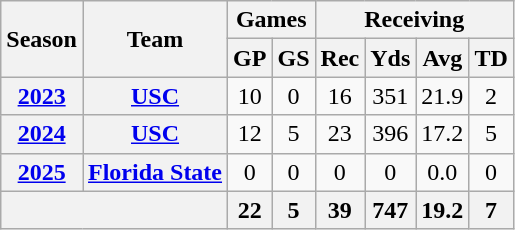<table class="wikitable" style="text-align:center;">
<tr>
<th rowspan="2">Season</th>
<th rowspan="2">Team</th>
<th colspan="2">Games</th>
<th colspan="4">Receiving</th>
</tr>
<tr>
<th>GP</th>
<th>GS</th>
<th>Rec</th>
<th>Yds</th>
<th>Avg</th>
<th>TD</th>
</tr>
<tr>
<th><a href='#'>2023</a></th>
<th><a href='#'>USC</a></th>
<td>10</td>
<td>0</td>
<td>16</td>
<td>351</td>
<td>21.9</td>
<td>2</td>
</tr>
<tr>
<th><a href='#'>2024</a></th>
<th><a href='#'>USC</a></th>
<td>12</td>
<td>5</td>
<td>23</td>
<td>396</td>
<td>17.2</td>
<td>5</td>
</tr>
<tr>
<th><a href='#'>2025</a></th>
<th><a href='#'>Florida State</a></th>
<td>0</td>
<td>0</td>
<td>0</td>
<td>0</td>
<td>0.0</td>
<td>0</td>
</tr>
<tr>
<th colspan="2"></th>
<th>22</th>
<th>5</th>
<th>39</th>
<th>747</th>
<th>19.2</th>
<th>7</th>
</tr>
</table>
